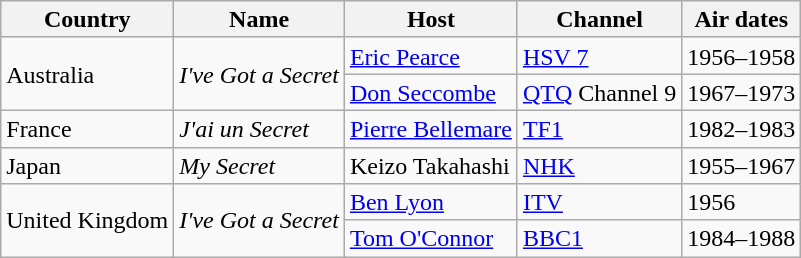<table class="wikitable"  style="text-align:left; line-height:17px;">
<tr>
<th>Country</th>
<th>Name</th>
<th>Host</th>
<th>Channel</th>
<th>Air dates</th>
</tr>
<tr>
<td rowspan=2>Australia</td>
<td rowspan=2><em>I've Got a Secret</em></td>
<td><a href='#'>Eric Pearce</a></td>
<td><a href='#'>HSV 7</a></td>
<td>1956–1958</td>
</tr>
<tr>
<td><a href='#'>Don Seccombe</a></td>
<td><a href='#'>QTQ</a> Channel 9</td>
<td>1967–1973</td>
</tr>
<tr>
<td>France</td>
<td><em>J'ai un Secret</em></td>
<td><a href='#'>Pierre Bellemare</a></td>
<td><a href='#'>TF1</a></td>
<td>1982–1983</td>
</tr>
<tr>
<td>Japan</td>
<td><em>My Secret</em></td>
<td>Keizo Takahashi</td>
<td><a href='#'>NHK</a></td>
<td>1955–1967</td>
</tr>
<tr>
<td rowspan=2>United Kingdom</td>
<td rowspan=2><em>I've Got a Secret</em></td>
<td><a href='#'>Ben Lyon</a></td>
<td><a href='#'>ITV</a></td>
<td>1956</td>
</tr>
<tr>
<td><a href='#'>Tom O'Connor</a></td>
<td><a href='#'>BBC1</a></td>
<td>1984–1988</td>
</tr>
</table>
